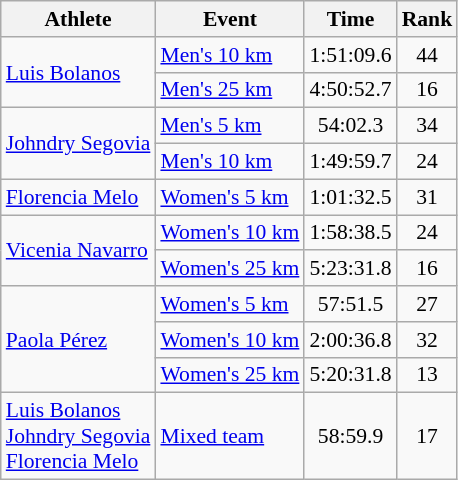<table class="wikitable" style="font-size:90%;">
<tr>
<th>Athlete</th>
<th>Event</th>
<th>Time</th>
<th>Rank</th>
</tr>
<tr align=center>
<td align=left rowspan=2><a href='#'>Luis Bolanos</a></td>
<td align=left><a href='#'>Men's 10 km</a></td>
<td>1:51:09.6</td>
<td>44</td>
</tr>
<tr align=center>
<td align=left><a href='#'>Men's 25 km</a></td>
<td>4:50:52.7</td>
<td>16</td>
</tr>
<tr align=center>
<td align=left rowspan=2><a href='#'>Johndry Segovia</a></td>
<td align=left><a href='#'>Men's 5 km</a></td>
<td>54:02.3</td>
<td>34</td>
</tr>
<tr align=center>
<td align=left><a href='#'>Men's 10 km</a></td>
<td>1:49:59.7</td>
<td>24</td>
</tr>
<tr align=center>
<td align=left><a href='#'>Florencia Melo</a></td>
<td align=left><a href='#'>Women's 5 km</a></td>
<td>1:01:32.5</td>
<td>31</td>
</tr>
<tr align=center>
<td align=left rowspan=2><a href='#'>Vicenia Navarro</a></td>
<td align=left><a href='#'>Women's 10 km</a></td>
<td>1:58:38.5</td>
<td>24</td>
</tr>
<tr align=center>
<td align=left><a href='#'>Women's 25 km</a></td>
<td>5:23:31.8</td>
<td>16</td>
</tr>
<tr align=center>
<td align=left rowspan=3><a href='#'>Paola Pérez</a></td>
<td align=left><a href='#'>Women's 5 km</a></td>
<td>57:51.5</td>
<td>27</td>
</tr>
<tr align=center>
<td align=left><a href='#'>Women's 10 km</a></td>
<td>2:00:36.8</td>
<td>32</td>
</tr>
<tr align=center>
<td align=left><a href='#'>Women's 25 km</a></td>
<td>5:20:31.8</td>
<td>13</td>
</tr>
<tr align=center>
<td align=left><a href='#'>Luis Bolanos</a><br><a href='#'>Johndry Segovia</a><br><a href='#'>Florencia Melo</a></td>
<td align=left><a href='#'>Mixed team</a></td>
<td>58:59.9</td>
<td>17</td>
</tr>
</table>
